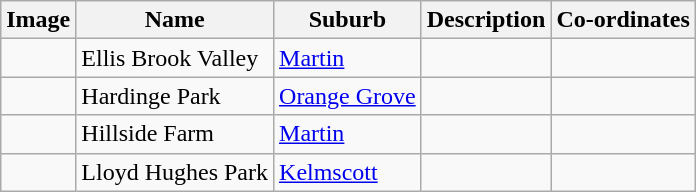<table class="wikitable sortable">
<tr>
<th>Image</th>
<th>Name</th>
<th>Suburb</th>
<th>Description</th>
<th>Co-ordinates</th>
</tr>
<tr>
<td></td>
<td>Ellis Brook Valley</td>
<td><a href='#'>Martin</a></td>
<td></td>
<td></td>
</tr>
<tr>
<td></td>
<td>Hardinge Park</td>
<td><a href='#'>Orange Grove</a></td>
<td></td>
<td></td>
</tr>
<tr>
<td></td>
<td>Hillside Farm</td>
<td><a href='#'>Martin</a></td>
<td></td>
<td></td>
</tr>
<tr>
<td></td>
<td>Lloyd Hughes Park</td>
<td><a href='#'>Kelmscott</a></td>
<td></td>
<td></td>
</tr>
</table>
